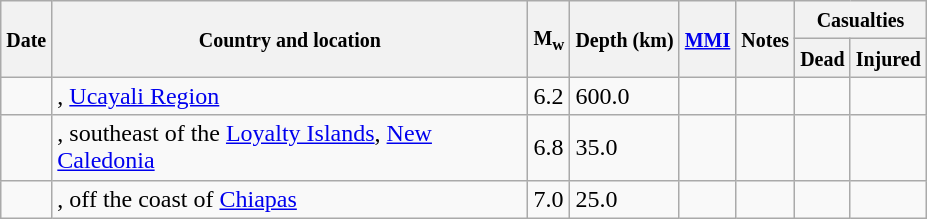<table class="wikitable sortable sort-under" style="border:1px black; margin-left:1em;">
<tr>
<th rowspan="2"><small>Date</small></th>
<th rowspan="2" style="width: 310px"><small>Country and location</small></th>
<th rowspan="2"><small>M<sub>w</sub></small></th>
<th rowspan="2"><small>Depth (km)</small></th>
<th rowspan="2"><small><a href='#'>MMI</a></small></th>
<th rowspan="2" class="unsortable"><small>Notes</small></th>
<th colspan="2"><small>Casualties</small></th>
</tr>
<tr>
<th><small>Dead</small></th>
<th><small>Injured</small></th>
</tr>
<tr>
<td></td>
<td>, <a href='#'>Ucayali Region</a></td>
<td>6.2</td>
<td>600.0</td>
<td></td>
<td></td>
<td></td>
<td></td>
</tr>
<tr>
<td></td>
<td>, southeast of the <a href='#'>Loyalty Islands</a>, <a href='#'>New Caledonia</a></td>
<td>6.8</td>
<td>35.0</td>
<td></td>
<td></td>
<td></td>
<td></td>
</tr>
<tr>
<td></td>
<td>, off the coast of <a href='#'>Chiapas</a></td>
<td>7.0</td>
<td>25.0</td>
<td></td>
<td></td>
<td></td>
<td></td>
</tr>
</table>
